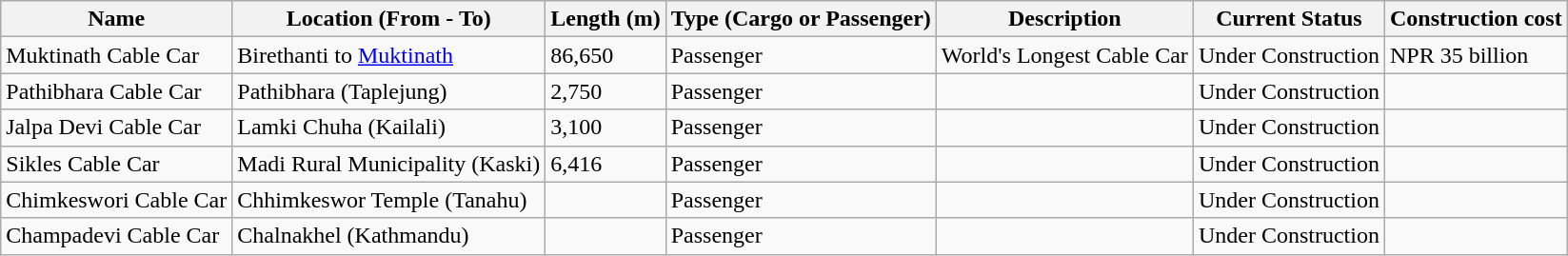<table class="wikitable sortable">
<tr>
<th>Name</th>
<th>Location (From - To)</th>
<th>Length (m)</th>
<th>Type (Cargo or Passenger)</th>
<th>Description</th>
<th>Current Status</th>
<th>Construction cost</th>
</tr>
<tr>
<td>Muktinath Cable Car </td>
<td>Birethanti to <a href='#'>Muktinath</a></td>
<td>86,650</td>
<td>Passenger</td>
<td>World's Longest Cable Car</td>
<td>Under Construction</td>
<td>NPR 35 billion</td>
</tr>
<tr>
<td>Pathibhara Cable Car</td>
<td>Pathibhara (Taplejung)</td>
<td>2,750</td>
<td>Passenger</td>
<td></td>
<td>Under Construction</td>
<td></td>
</tr>
<tr>
<td>Jalpa Devi Cable Car</td>
<td>Lamki Chuha (Kailali)</td>
<td>3,100</td>
<td>Passenger</td>
<td></td>
<td>Under Construction</td>
<td></td>
</tr>
<tr>
<td>Sikles Cable Car</td>
<td>Madi Rural Municipality (Kaski)</td>
<td>6,416</td>
<td>Passenger</td>
<td></td>
<td>Under Construction</td>
<td></td>
</tr>
<tr>
<td>Chimkeswori Cable Car</td>
<td>Chhimkeswor Temple (Tanahu)</td>
<td></td>
<td>Passenger</td>
<td></td>
<td>Under Construction</td>
<td></td>
</tr>
<tr>
<td>Champadevi Cable Car</td>
<td>Chalnakhel (Kathmandu)</td>
<td></td>
<td>Passenger</td>
<td></td>
<td>Under Construction</td>
<td></td>
</tr>
</table>
